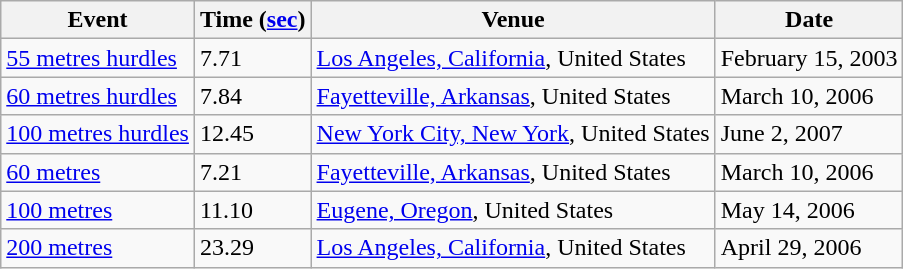<table class=wikitable>
<tr>
<th>Event</th>
<th>Time (<a href='#'>sec</a>)</th>
<th>Venue</th>
<th>Date</th>
</tr>
<tr>
<td><a href='#'>55 metres hurdles</a></td>
<td>7.71</td>
<td><a href='#'>Los Angeles, California</a>, United States</td>
<td>February 15, 2003</td>
</tr>
<tr>
<td><a href='#'>60 metres hurdles</a></td>
<td>7.84</td>
<td><a href='#'>Fayetteville, Arkansas</a>, United States</td>
<td>March 10, 2006</td>
</tr>
<tr>
<td><a href='#'>100 metres hurdles</a></td>
<td>12.45</td>
<td><a href='#'>New York City, New York</a>, United States</td>
<td>June 2, 2007</td>
</tr>
<tr>
<td><a href='#'>60 metres</a></td>
<td>7.21</td>
<td><a href='#'>Fayetteville, Arkansas</a>, United States</td>
<td>March 10, 2006</td>
</tr>
<tr>
<td><a href='#'>100 metres</a></td>
<td>11.10</td>
<td><a href='#'>Eugene, Oregon</a>, United States</td>
<td>May 14, 2006</td>
</tr>
<tr>
<td><a href='#'>200 metres</a></td>
<td>23.29</td>
<td><a href='#'>Los Angeles, California</a>, United States</td>
<td>April 29, 2006</td>
</tr>
</table>
